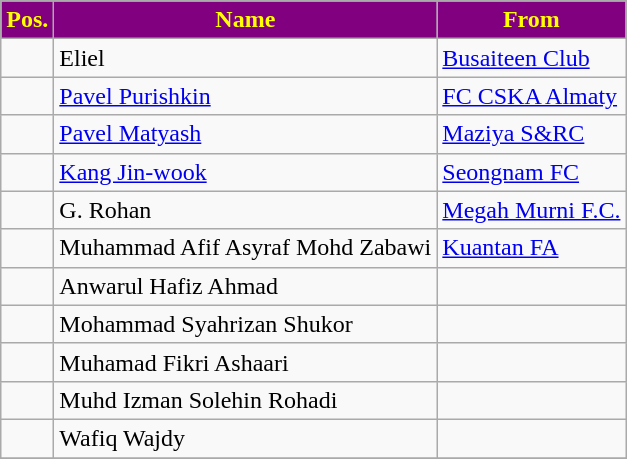<table class="wikitable sortable">
<tr>
<th style="background:Purple; color:Yellow;">Pos.</th>
<th style="background:Purple; color:Yellow;">Name</th>
<th style="background:Purple; color:Yellow;">From</th>
</tr>
<tr>
<td></td>
<td> Eliel</td>
<td> <a href='#'>Busaiteen Club</a></td>
</tr>
<tr>
<td></td>
<td> <a href='#'>Pavel Purishkin</a></td>
<td> <a href='#'>FC CSKA Almaty</a></td>
</tr>
<tr>
<td></td>
<td> <a href='#'>Pavel Matyash</a></td>
<td> <a href='#'>Maziya S&RC</a></td>
</tr>
<tr>
<td></td>
<td> <a href='#'>Kang Jin-wook</a></td>
<td> <a href='#'>Seongnam FC</a></td>
</tr>
<tr>
<td></td>
<td> G. Rohan</td>
<td> <a href='#'>Megah Murni F.C.</a></td>
</tr>
<tr>
<td></td>
<td> Muhammad Afif Asyraf Mohd Zabawi</td>
<td> <a href='#'>Kuantan FA</a></td>
</tr>
<tr>
<td></td>
<td> Anwarul Hafiz Ahmad</td>
<td></td>
</tr>
<tr>
<td></td>
<td> Mohammad Syahrizan Shukor</td>
<td></td>
</tr>
<tr>
<td></td>
<td> Muhamad Fikri Ashaari</td>
<td></td>
</tr>
<tr>
<td></td>
<td> Muhd Izman Solehin Rohadi</td>
<td></td>
</tr>
<tr>
<td></td>
<td> Wafiq Wajdy</td>
<td></td>
</tr>
<tr>
</tr>
</table>
